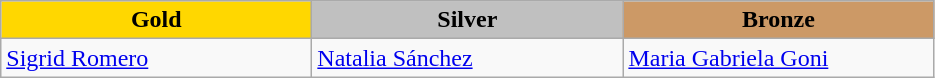<table class="wikitable" style="text-align:left">
<tr align="center">
<td width=200 bgcolor=gold><strong>Gold</strong></td>
<td width=200 bgcolor=silver><strong>Silver</strong></td>
<td width=200 bgcolor=CC9966><strong>Bronze</strong></td>
</tr>
<tr>
<td><a href='#'>Sigrid Romero</a><br><em></em></td>
<td><a href='#'>Natalia Sánchez</a><br><em></em></td>
<td><a href='#'>Maria Gabriela Goni</a><br><em></em></td>
</tr>
</table>
